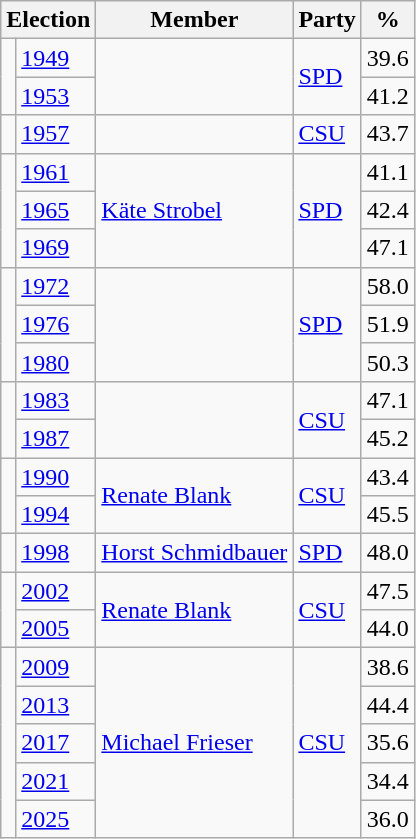<table class=wikitable>
<tr>
<th colspan=2>Election</th>
<th>Member</th>
<th>Party</th>
<th>%</th>
</tr>
<tr>
<td rowspan=2 bgcolor=></td>
<td><a href='#'>1949</a></td>
<td rowspan=2></td>
<td rowspan=2><a href='#'>SPD</a></td>
<td align=right>39.6</td>
</tr>
<tr>
<td><a href='#'>1953</a></td>
<td align=right>41.2</td>
</tr>
<tr>
<td bgcolor=></td>
<td><a href='#'>1957</a></td>
<td></td>
<td><a href='#'>CSU</a></td>
<td align=right>43.7</td>
</tr>
<tr>
<td rowspan=3 bgcolor=></td>
<td><a href='#'>1961</a></td>
<td rowspan=3><a href='#'>Käte Strobel</a></td>
<td rowspan=3><a href='#'>SPD</a></td>
<td align=right>41.1</td>
</tr>
<tr>
<td><a href='#'>1965</a></td>
<td align=right>42.4</td>
</tr>
<tr>
<td><a href='#'>1969</a></td>
<td align=right>47.1</td>
</tr>
<tr>
<td rowspan=3 bgcolor=></td>
<td><a href='#'>1972</a></td>
<td rowspan=3></td>
<td rowspan=3><a href='#'>SPD</a></td>
<td align=right>58.0</td>
</tr>
<tr>
<td><a href='#'>1976</a></td>
<td align=right>51.9</td>
</tr>
<tr>
<td><a href='#'>1980</a></td>
<td align=right>50.3</td>
</tr>
<tr>
<td rowspan=2 bgcolor=></td>
<td><a href='#'>1983</a></td>
<td rowspan=2></td>
<td rowspan=2><a href='#'>CSU</a></td>
<td align=right>47.1</td>
</tr>
<tr>
<td><a href='#'>1987</a></td>
<td align=right>45.2</td>
</tr>
<tr>
<td rowspan=2 bgcolor=></td>
<td><a href='#'>1990</a></td>
<td rowspan=2><a href='#'>Renate Blank</a></td>
<td rowspan=2><a href='#'>CSU</a></td>
<td align=right>43.4</td>
</tr>
<tr>
<td><a href='#'>1994</a></td>
<td align=right>45.5</td>
</tr>
<tr>
<td bgcolor=></td>
<td><a href='#'>1998</a></td>
<td><a href='#'>Horst Schmidbauer</a></td>
<td><a href='#'>SPD</a></td>
<td align=right>48.0</td>
</tr>
<tr>
<td rowspan=2 bgcolor=></td>
<td><a href='#'>2002</a></td>
<td rowspan=2><a href='#'>Renate Blank</a></td>
<td rowspan=2><a href='#'>CSU</a></td>
<td align=right>47.5</td>
</tr>
<tr>
<td><a href='#'>2005</a></td>
<td align=right>44.0</td>
</tr>
<tr>
<td rowspan=5 bgcolor=></td>
<td><a href='#'>2009</a></td>
<td rowspan=5><a href='#'>Michael Frieser</a></td>
<td rowspan=5><a href='#'>CSU</a></td>
<td align=right>38.6</td>
</tr>
<tr>
<td><a href='#'>2013</a></td>
<td align=right>44.4</td>
</tr>
<tr>
<td><a href='#'>2017</a></td>
<td align=right>35.6</td>
</tr>
<tr>
<td><a href='#'>2021</a></td>
<td align=right>34.4</td>
</tr>
<tr>
<td><a href='#'>2025</a></td>
<td align=right>36.0</td>
</tr>
</table>
